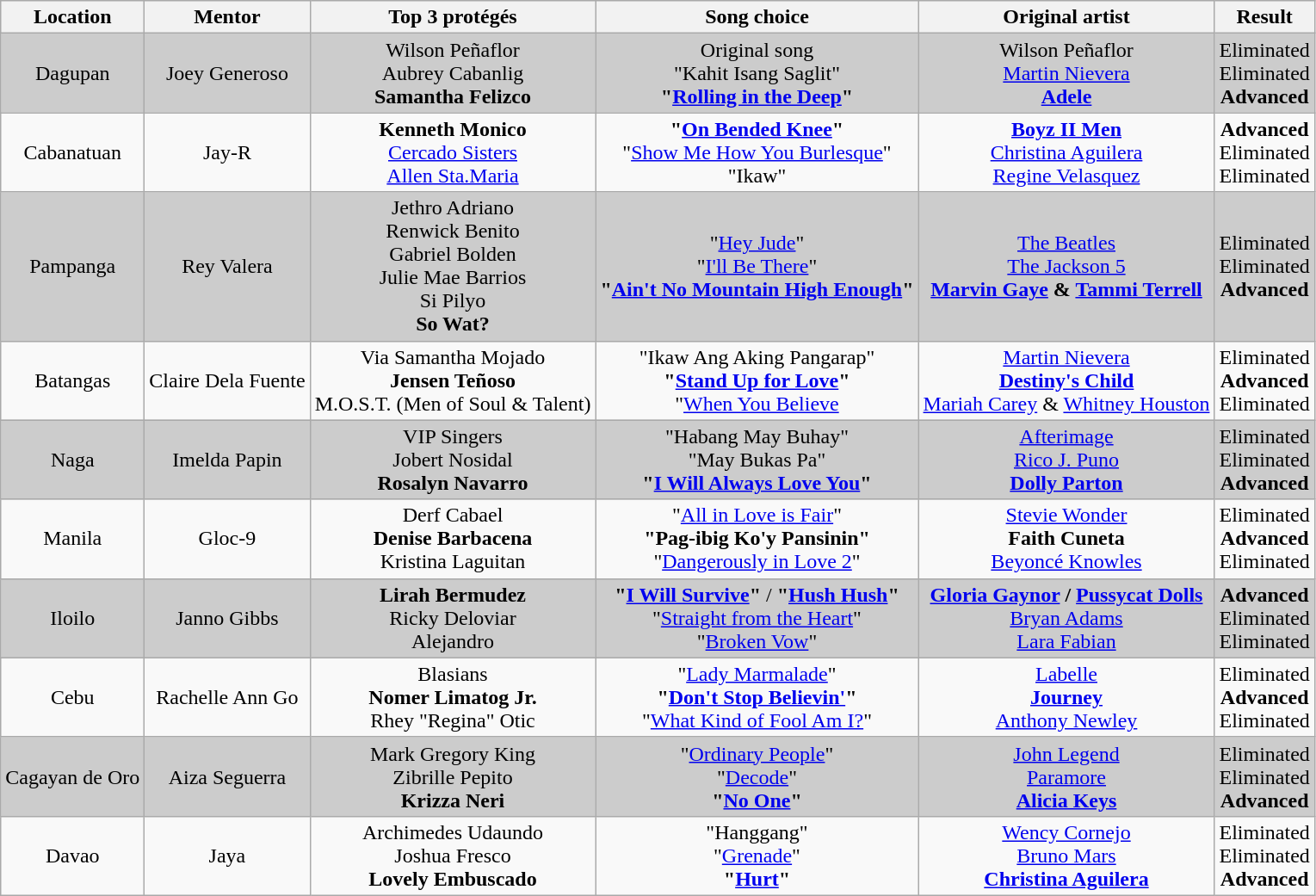<table class="wikitable plainrowheaders" style="text-align:center;">
<tr bgcolor="#f2f2f2">
<th>Location</th>
<th>Mentor</th>
<th>Top 3 protégés</th>
<th>Song choice</th>
<th>Original artist</th>
<th>Result</th>
</tr>
<tr bgcolor="#CCCCCC">
<td>Dagupan</td>
<td>Joey Generoso</td>
<td>Wilson Peñaflor<br>Aubrey Cabanlig<br><strong>Samantha Felizco</strong></td>
<td>Original song<br>"Kahit Isang Saglit"<br><strong>"<a href='#'>Rolling in the Deep</a>"</strong></td>
<td>Wilson Peñaflor<br><a href='#'>Martin Nievera</a><br><strong><a href='#'>Adele</a></strong></td>
<td>Eliminated<br>Eliminated<br><strong>Advanced</strong></td>
</tr>
<tr>
<td>Cabanatuan</td>
<td>Jay-R</td>
<td><strong> Kenneth Monico</strong><br><a href='#'>Cercado Sisters</a><br><a href='#'>Allen Sta.Maria</a></td>
<td><strong>"<a href='#'>On Bended Knee</a>"</strong><br>"<a href='#'>Show Me How You Burlesque</a>"<br>"Ikaw"</td>
<td><strong><a href='#'>Boyz II Men</a></strong><br><a href='#'>Christina Aguilera</a><br><a href='#'>Regine Velasquez</a></td>
<td><strong>Advanced</strong><br>Eliminated<br>Eliminated</td>
</tr>
<tr bgcolor="#CCCCCC">
<td>Pampanga</td>
<td>Rey Valera</td>
<td>Jethro Adriano<br>Renwick Benito<br>Gabriel Bolden<br>Julie Mae Barrios<br>Si Pilyo<br><strong>So Wat?</strong></td>
<td>"<a href='#'>Hey Jude</a>"<br>"<a href='#'>I'll Be There</a>"<br><strong>"<a href='#'>Ain't No Mountain High Enough</a>"</strong></td>
<td><a href='#'>The Beatles</a><br><a href='#'>The Jackson 5</a><br><strong><a href='#'>Marvin Gaye</a> & <a href='#'>Tammi Terrell</a></strong></td>
<td>Eliminated<br>Eliminated<br><strong>Advanced</strong></td>
</tr>
<tr>
<td>Batangas</td>
<td>Claire Dela Fuente</td>
<td>Via Samantha Mojado<br><strong>Jensen Teñoso</strong><br>M.O.S.T. (Men of Soul & Talent)</td>
<td>"Ikaw Ang Aking Pangarap"<br><strong>"<a href='#'>Stand Up for Love</a>"</strong><br>"<a href='#'>When You Believe</a></td>
<td><a href='#'>Martin Nievera</a><br><strong><a href='#'>Destiny's Child</a></strong><br><a href='#'>Mariah Carey</a> & <a href='#'>Whitney Houston</a></td>
<td>Eliminated<br><strong>Advanced</strong><br>Eliminated</td>
</tr>
<tr bgcolor="#CCCCCC">
<td>Naga</td>
<td>Imelda Papin</td>
<td>VIP Singers<br>Jobert Nosidal<br><strong>Rosalyn Navarro</strong></td>
<td>"Habang May Buhay"<br>"May Bukas Pa"<br><strong>"<a href='#'>I Will Always Love You</a>"</strong></td>
<td><a href='#'>Afterimage</a><br><a href='#'>Rico J. Puno</a><br><strong><a href='#'>Dolly Parton</a></strong></td>
<td>Eliminated<br>Eliminated<br><strong>Advanced</strong></td>
</tr>
<tr>
<td>Manila</td>
<td>Gloc-9</td>
<td>Derf Cabael<br><strong>Denise Barbacena</strong><br>Kristina Laguitan</td>
<td>"<a href='#'>All in Love is Fair</a>"<br><strong>"Pag-ibig Ko'y Pansinin"</strong><br>"<a href='#'>Dangerously in Love 2</a>"</td>
<td><a href='#'>Stevie Wonder</a><br><strong>Faith Cuneta</strong><br><a href='#'>Beyoncé Knowles</a></td>
<td>Eliminated<br><strong>Advanced</strong><br>Eliminated</td>
</tr>
<tr bgcolor="#CCCCCC">
<td>Iloilo</td>
<td>Janno Gibbs</td>
<td><strong>Lirah Bermudez</strong><br>Ricky Deloviar<br>Alejandro</td>
<td><strong>"<a href='#'>I Will Survive</a>"</strong> / <strong>"<a href='#'>Hush Hush</a>"</strong><br>"<a href='#'>Straight from the Heart</a>"<br>"<a href='#'>Broken Vow</a>"</td>
<td><strong><a href='#'>Gloria Gaynor</a> / <a href='#'>Pussycat Dolls</a></strong><br><a href='#'>Bryan Adams</a><br><a href='#'>Lara Fabian</a></td>
<td><strong>Advanced</strong><br>Eliminated<br>Eliminated</td>
</tr>
<tr>
<td>Cebu</td>
<td>Rachelle Ann Go</td>
<td>Blasians<br><strong>Nomer Limatog Jr.</strong><br>Rhey "Regina" Otic</td>
<td>"<a href='#'>Lady Marmalade</a>"<br><strong>"<a href='#'>Don't Stop Believin'</a>"</strong><br> "<a href='#'>What Kind of Fool Am I?</a>"</td>
<td><a href='#'>Labelle</a><br><strong><a href='#'>Journey</a></strong><br><a href='#'>Anthony Newley</a></td>
<td>Eliminated<br><strong>Advanced</strong><br>Eliminated</td>
</tr>
<tr bgcolor="#CCCCCC">
<td>Cagayan de Oro</td>
<td>Aiza Seguerra</td>
<td>Mark Gregory King<br>Zibrille Pepito<br><strong>Krizza Neri</strong></td>
<td>"<a href='#'>Ordinary People</a>"<br>"<a href='#'>Decode</a>"<br><strong>"<a href='#'>No One</a>"</strong></td>
<td><a href='#'>John Legend</a><br><a href='#'>Paramore</a><br><strong><a href='#'>Alicia Keys</a></strong></td>
<td>Eliminated<br>Eliminated<br><strong>Advanced</strong></td>
</tr>
<tr>
<td>Davao</td>
<td>Jaya</td>
<td>Archimedes Udaundo<br>Joshua Fresco<br><strong>Lovely Embuscado</strong></td>
<td>"Hanggang"<br>"<a href='#'>Grenade</a>"<br><strong>"<a href='#'>Hurt</a>"</strong></td>
<td><a href='#'>Wency Cornejo</a><br><a href='#'>Bruno Mars</a><br><strong><a href='#'>Christina Aguilera</a></strong></td>
<td>Eliminated<br>Eliminated<br><strong>Advanced</strong></td>
</tr>
</table>
